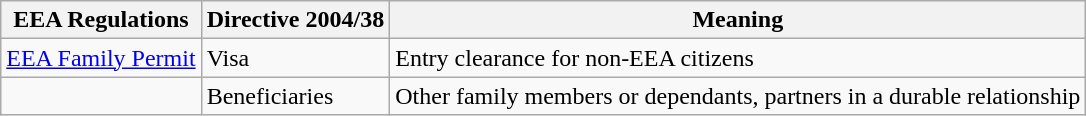<table class="wikitable">
<tr>
<th>EEA Regulations</th>
<th>Directive 2004/38</th>
<th>Meaning</th>
</tr>
<tr>
<td><a href='#'>EEA Family Permit</a></td>
<td>Visa</td>
<td>Entry clearance for non-EEA citizens</td>
</tr>
<tr>
<td></td>
<td>Beneficiaries</td>
<td>Other family members or dependants, partners in a durable relationship</td>
</tr>
</table>
